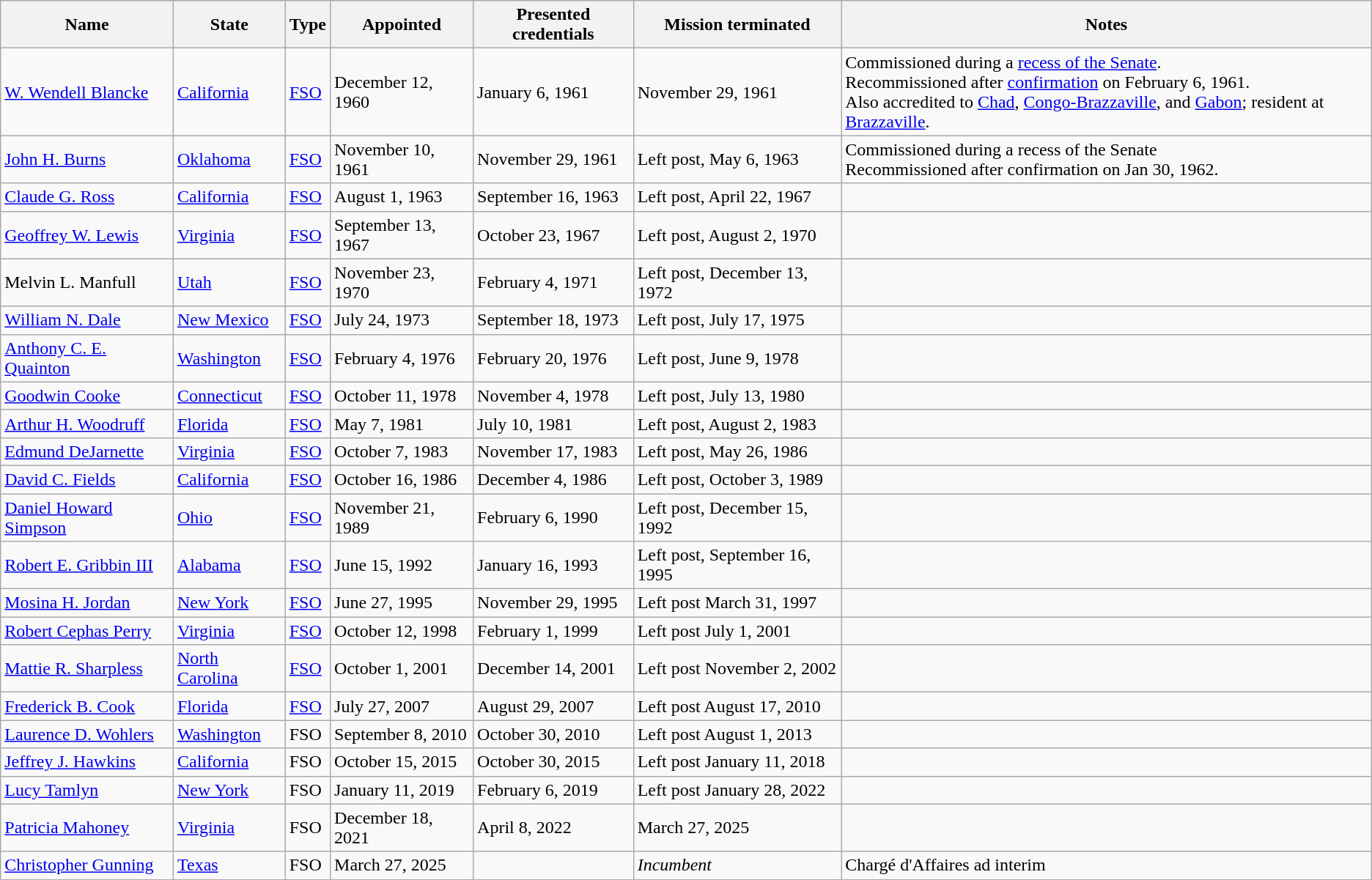<table class="wikitable">
<tr>
<th>Name</th>
<th>State</th>
<th>Type</th>
<th>Appointed</th>
<th>Presented credentials</th>
<th>Mission terminated</th>
<th>Notes</th>
</tr>
<tr>
<td><a href='#'>W. Wendell Blancke</a></td>
<td><a href='#'>California</a></td>
<td><a href='#'>FSO</a></td>
<td>December 12, 1960</td>
<td>January 6, 1961</td>
<td>November 29, 1961</td>
<td>Commissioned during a <a href='#'>recess of the Senate</a>.<br>Recommissioned after <a href='#'>confirmation</a> on February 6, 1961.<br>Also accredited to <a href='#'>Chad</a>, <a href='#'>Congo-Brazzaville</a>, and <a href='#'>Gabon</a>; resident at <a href='#'>Brazzaville</a>.</td>
</tr>
<tr>
<td><a href='#'>John H. Burns</a></td>
<td><a href='#'>Oklahoma</a></td>
<td><a href='#'>FSO</a></td>
<td>November 10, 1961</td>
<td>November 29, 1961</td>
<td>Left post, May 6, 1963</td>
<td>Commissioned during a recess of the Senate<br>Recommissioned after confirmation on Jan 30, 1962.</td>
</tr>
<tr>
<td><a href='#'>Claude G. Ross</a></td>
<td><a href='#'>California</a></td>
<td><a href='#'>FSO</a></td>
<td>August 1, 1963</td>
<td>September 16, 1963</td>
<td>Left post, April 22, 1967</td>
<td></td>
</tr>
<tr>
<td><a href='#'>Geoffrey W. Lewis</a></td>
<td><a href='#'>Virginia</a></td>
<td><a href='#'>FSO</a></td>
<td>September 13, 1967</td>
<td>October 23, 1967</td>
<td>Left post, August 2, 1970</td>
<td></td>
</tr>
<tr>
<td>Melvin L. Manfull</td>
<td><a href='#'>Utah</a></td>
<td><a href='#'>FSO</a></td>
<td>November 23, 1970</td>
<td>February 4, 1971</td>
<td>Left post, December 13, 1972</td>
<td></td>
</tr>
<tr>
<td><a href='#'>William N. Dale</a></td>
<td><a href='#'>New Mexico</a></td>
<td><a href='#'>FSO</a></td>
<td>July 24, 1973</td>
<td>September 18, 1973</td>
<td>Left post, July 17, 1975</td>
<td></td>
</tr>
<tr>
<td><a href='#'>Anthony C. E. Quainton</a></td>
<td><a href='#'>Washington</a></td>
<td><a href='#'>FSO</a></td>
<td>February 4, 1976</td>
<td>February 20, 1976</td>
<td>Left post, June 9, 1978</td>
<td></td>
</tr>
<tr>
<td><a href='#'>Goodwin Cooke</a></td>
<td><a href='#'>Connecticut</a></td>
<td><a href='#'>FSO</a></td>
<td>October 11, 1978</td>
<td>November 4, 1978</td>
<td>Left post, July 13, 1980</td>
<td></td>
</tr>
<tr>
<td><a href='#'>Arthur H. Woodruff</a></td>
<td><a href='#'>Florida</a></td>
<td><a href='#'>FSO</a></td>
<td>May 7, 1981</td>
<td>July 10, 1981</td>
<td>Left post, August 2, 1983</td>
<td></td>
</tr>
<tr>
<td><a href='#'>Edmund DeJarnette</a></td>
<td><a href='#'>Virginia</a></td>
<td><a href='#'>FSO</a></td>
<td>October 7, 1983</td>
<td>November 17, 1983</td>
<td>Left post, May 26, 1986</td>
<td></td>
</tr>
<tr>
<td><a href='#'>David C. Fields</a></td>
<td><a href='#'>California</a></td>
<td><a href='#'>FSO</a></td>
<td>October 16, 1986</td>
<td>December 4, 1986</td>
<td>Left post, October 3, 1989</td>
<td></td>
</tr>
<tr>
<td><a href='#'>Daniel Howard Simpson</a></td>
<td><a href='#'>Ohio</a></td>
<td><a href='#'>FSO</a></td>
<td>November 21, 1989</td>
<td>February 6, 1990</td>
<td>Left post, December 15, 1992</td>
<td></td>
</tr>
<tr>
<td><a href='#'>Robert E. Gribbin III</a></td>
<td><a href='#'>Alabama</a></td>
<td><a href='#'>FSO</a></td>
<td>June 15, 1992</td>
<td>January 16, 1993</td>
<td>Left post, September 16, 1995</td>
<td></td>
</tr>
<tr>
<td><a href='#'>Mosina H. Jordan</a></td>
<td><a href='#'>New York</a></td>
<td><a href='#'>FSO</a></td>
<td>June 27, 1995</td>
<td>November 29, 1995</td>
<td>Left post March 31, 1997</td>
<td></td>
</tr>
<tr>
<td><a href='#'>Robert Cephas Perry</a></td>
<td><a href='#'>Virginia</a></td>
<td><a href='#'>FSO</a></td>
<td>October 12, 1998</td>
<td>February 1, 1999</td>
<td>Left post July 1, 2001</td>
<td></td>
</tr>
<tr>
<td><a href='#'>Mattie R. Sharpless</a></td>
<td><a href='#'>North Carolina</a></td>
<td><a href='#'>FSO</a></td>
<td>October 1, 2001</td>
<td>December 14, 2001</td>
<td>Left post November 2, 2002</td>
<td></td>
</tr>
<tr>
<td><a href='#'>Frederick B. Cook</a></td>
<td><a href='#'>Florida</a></td>
<td><a href='#'>FSO</a></td>
<td>July 27, 2007</td>
<td>August 29, 2007</td>
<td>Left post August 17, 2010</td>
<td></td>
</tr>
<tr>
<td><a href='#'>Laurence D. Wohlers</a></td>
<td><a href='#'>Washington</a></td>
<td>FSO</td>
<td>September 8, 2010</td>
<td>October 30, 2010</td>
<td>Left post August 1, 2013</td>
<td></td>
</tr>
<tr>
<td><a href='#'>Jeffrey J. Hawkins</a></td>
<td><a href='#'>California</a></td>
<td>FSO</td>
<td>October 15, 2015</td>
<td>October 30, 2015</td>
<td>Left post January 11, 2018</td>
<td></td>
</tr>
<tr>
<td><a href='#'>Lucy Tamlyn</a></td>
<td><a href='#'>New York</a></td>
<td>FSO</td>
<td>January 11, 2019</td>
<td>February 6, 2019</td>
<td>Left post January 28, 2022</td>
<td></td>
</tr>
<tr>
<td><a href='#'>Patricia Mahoney</a></td>
<td><a href='#'>Virginia</a></td>
<td>FSO</td>
<td>December 18, 2021</td>
<td>April 8, 2022</td>
<td>March 27, 2025</td>
<td></td>
</tr>
<tr>
<td><a href='#'>Christopher Gunning</a></td>
<td><a href='#'>Texas</a></td>
<td>FSO</td>
<td>March 27, 2025</td>
<td></td>
<td><em>Incumbent</em></td>
<td>Chargé d'Affaires ad interim</td>
</tr>
</table>
